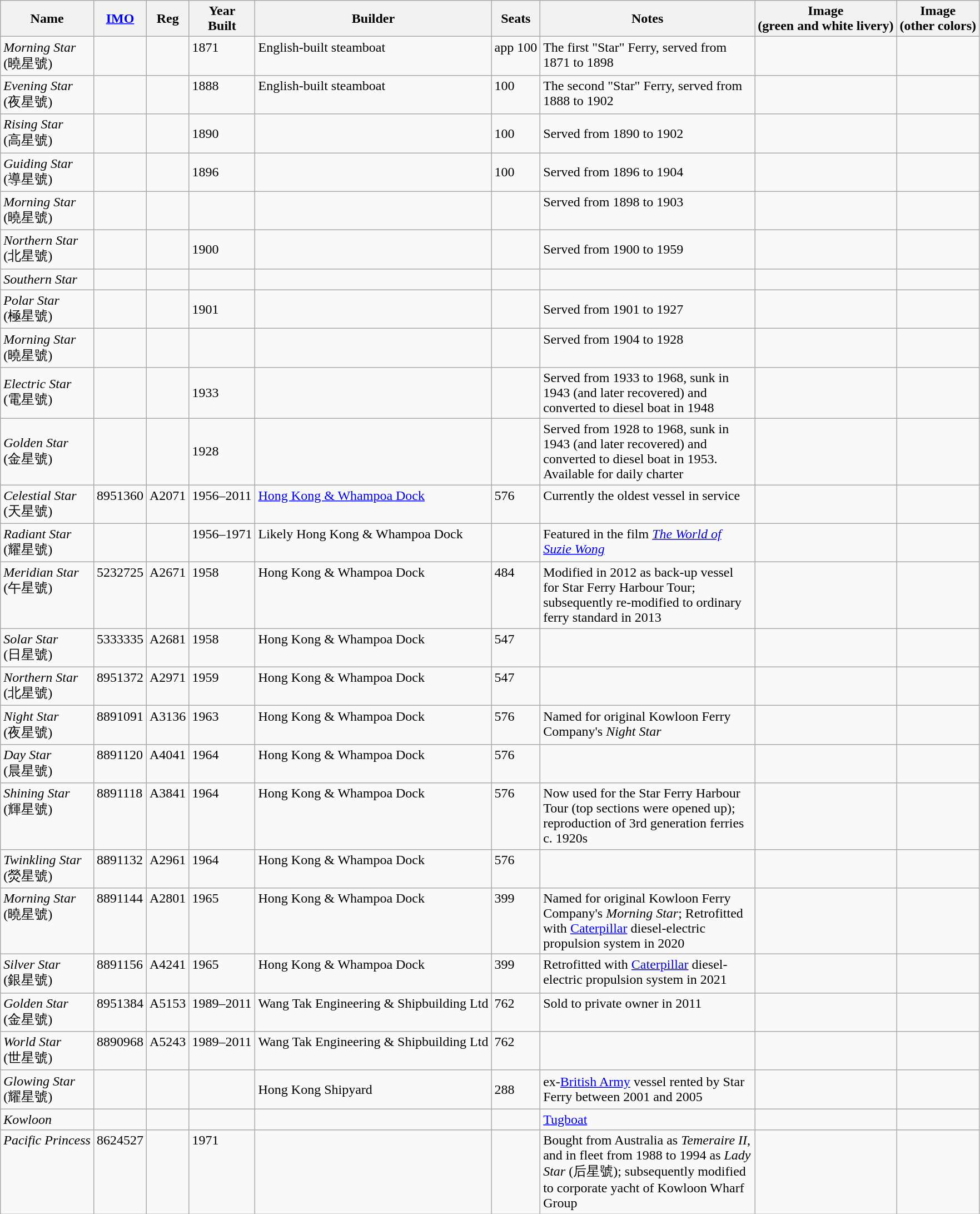<table class="sortable wikitable">
<tr>
<th>Name</th>
<th><a href='#'>IMO</a></th>
<th>Reg</th>
<th>Year<br> Built</th>
<th>Builder</th>
<th>Seats</th>
<th width=250px> Notes </th>
<th class="unsortable">Image<br>(green and white livery)</th>
<th class="unsortable">Image<br>(other colors)</th>
</tr>
<tr valign=top>
<td><em>Morning Star</em><br>(曉星號)</td>
<td></td>
<td></td>
<td>1871</td>
<td>English-built steamboat</td>
<td>app 100</td>
<td>The first "Star" Ferry, served from 1871 to 1898</td>
<td></td>
<td></td>
</tr>
<tr valign=top>
<td><em>Evening Star</em><br>(夜星號)</td>
<td></td>
<td></td>
<td>1888</td>
<td>English-built steamboat</td>
<td>100</td>
<td>The second "Star" Ferry, served from 1888 to 1902</td>
<td></td>
<td></td>
</tr>
<tr>
<td><em>Rising Star</em><br>(高星號)</td>
<td></td>
<td></td>
<td>1890</td>
<td></td>
<td>100</td>
<td>Served from 1890 to 1902</td>
<td></td>
<td></td>
</tr>
<tr>
<td><em>Guiding Star</em><br>(導星號)</td>
<td></td>
<td></td>
<td>1896</td>
<td></td>
<td>100</td>
<td>Served from 1896 to 1904</td>
<td></td>
<td></td>
</tr>
<tr valign=top>
<td><em>Morning Star</em><br>(曉星號)</td>
<td></td>
<td></td>
<td></td>
<td></td>
<td></td>
<td>Served from 1898 to 1903</td>
<td></td>
<td></td>
</tr>
<tr>
<td><em>Northern Star</em><br>(北星號)</td>
<td></td>
<td></td>
<td>1900</td>
<td></td>
<td></td>
<td>Served from 1900 to 1959</td>
<td></td>
<td></td>
</tr>
<tr>
<td><em>Southern Star</em></td>
<td></td>
<td></td>
<td></td>
<td></td>
<td></td>
<td></td>
<td></td>
<td></td>
</tr>
<tr>
<td><em>Polar Star</em><br>(極星號)</td>
<td></td>
<td></td>
<td>1901</td>
<td></td>
<td></td>
<td>Served from 1901 to 1927</td>
<td></td>
<td></td>
</tr>
<tr valign=top>
<td><em>Morning Star</em><br>(曉星號)</td>
<td></td>
<td></td>
<td></td>
<td></td>
<td></td>
<td>Served from 1904 to 1928</td>
<td></td>
<td></td>
</tr>
<tr>
<td><em>Electric Star</em><br>(電星號)</td>
<td></td>
<td></td>
<td>1933</td>
<td></td>
<td></td>
<td>Served from 1933 to 1968, sunk in 1943 (and later recovered) and converted to diesel boat in 1948</td>
<td></td>
<td></td>
</tr>
<tr>
<td><em>Golden Star</em><br>(金星號)</td>
<td></td>
<td></td>
<td>1928</td>
<td></td>
<td></td>
<td>Served from 1928 to 1968, sunk in 1943 (and later recovered) and converted to diesel boat in 1953. Available for daily charter</td>
<td></td>
<td></td>
</tr>
<tr valign=top>
<td><em>Celestial Star</em><br>(天星號)</td>
<td>8951360</td>
<td>A2071</td>
<td>1956–2011</td>
<td><a href='#'>Hong Kong & Whampoa Dock</a></td>
<td>576</td>
<td>Currently the oldest vessel in service</td>
<td></td>
<td></td>
</tr>
<tr valign=top>
<td><em>Radiant Star</em><br>(耀星號)</td>
<td></td>
<td></td>
<td>1956–1971</td>
<td>Likely Hong Kong & Whampoa Dock</td>
<td></td>
<td>Featured in the film <em><a href='#'>The World of Suzie Wong</a></em></td>
<td></td>
<td></td>
</tr>
<tr valign=top>
<td><em>Meridian Star</em><br>(午星號)</td>
<td>5232725</td>
<td>A2671</td>
<td>1958</td>
<td>Hong Kong & Whampoa Dock</td>
<td>484</td>
<td>Modified in 2012 as back-up vessel for Star Ferry Harbour Tour; subsequently re-modified to ordinary ferry standard in 2013</td>
<td></td>
<td></td>
</tr>
<tr valign=top>
<td><em>Solar Star</em><br>(日星號)</td>
<td>5333335</td>
<td>A2681</td>
<td>1958</td>
<td>Hong Kong & Whampoa Dock</td>
<td>547</td>
<td></td>
<td><br></td>
<td></td>
</tr>
<tr valign=top>
<td><em>Northern Star</em><br>(北星號)</td>
<td>8951372</td>
<td>A2971</td>
<td>1959</td>
<td>Hong Kong & Whampoa Dock</td>
<td>547</td>
<td></td>
<td></td>
<td></td>
</tr>
<tr valign=top>
<td><em>Night Star</em><br>(夜星號)</td>
<td>8891091</td>
<td>A3136</td>
<td>1963</td>
<td>Hong Kong & Whampoa Dock</td>
<td>576</td>
<td>Named for original Kowloon Ferry Company's <em>Night Star</em></td>
<td></td>
<td></td>
</tr>
<tr valign=top>
<td><em>Day Star</em><br>(晨星號)</td>
<td>8891120</td>
<td>A4041</td>
<td>1964</td>
<td>Hong Kong & Whampoa Dock</td>
<td>576</td>
<td></td>
<td><br></td>
<td></td>
</tr>
<tr valign=top>
<td><em>Shining Star</em><br>(輝星號)</td>
<td>8891118</td>
<td>A3841</td>
<td>1964</td>
<td>Hong Kong & Whampoa Dock</td>
<td>576</td>
<td>Now used for the Star Ferry Harbour Tour (top sections were opened up); reproduction of 3rd generation ferries c. 1920s</td>
<td></td>
<td></td>
</tr>
<tr valign=top>
<td><em>Twinkling Star</em><br>(熒星號)</td>
<td>8891132</td>
<td>A2961</td>
<td>1964</td>
<td>Hong Kong & Whampoa Dock</td>
<td>576</td>
<td></td>
<td></td>
<td></td>
</tr>
<tr valign=top>
<td><em>Morning Star</em><br>(曉星號)</td>
<td>8891144</td>
<td>A2801</td>
<td>1965</td>
<td>Hong Kong & Whampoa Dock</td>
<td>399</td>
<td>Named for original Kowloon Ferry Company's <em>Morning Star</em>; Retrofitted with <a href='#'>Caterpillar</a> diesel-electric propulsion system in 2020</td>
<td></td>
<td></td>
</tr>
<tr valign=top>
<td><em>Silver Star</em><br>(銀星號)</td>
<td>8891156</td>
<td>A4241</td>
<td>1965</td>
<td>Hong Kong & Whampoa Dock</td>
<td>399</td>
<td>Retrofitted with <a href='#'>Caterpillar</a> diesel-electric propulsion system in 2021</td>
<td></td>
<td></td>
</tr>
<tr valign=top>
<td><em>Golden Star</em><br>(金星號)</td>
<td>8951384</td>
<td>A5153</td>
<td>1989–2011</td>
<td>Wang Tak Engineering & Shipbuilding Ltd</td>
<td>762</td>
<td>Sold to private owner in 2011</td>
<td></td>
<td></td>
</tr>
<tr valign=top>
<td><em>World Star</em><br>(世星號)</td>
<td>8890968</td>
<td>A5243</td>
<td>1989–2011</td>
<td>Wang Tak Engineering & Shipbuilding Ltd</td>
<td>762</td>
<td></td>
<td></td>
<td></td>
</tr>
<tr>
<td><em>Glowing Star</em><br>(耀星號)</td>
<td></td>
<td></td>
<td></td>
<td>Hong Kong Shipyard</td>
<td>288</td>
<td>ex-<a href='#'>British Army</a> vessel rented by Star Ferry between 2001 and 2005</td>
<td></td>
<td></td>
</tr>
<tr>
<td><em>Kowloon</em></td>
<td></td>
<td></td>
<td></td>
<td></td>
<td></td>
<td><a href='#'>Tugboat</a></td>
<td></td>
<td></td>
</tr>
<tr valign=top>
<td><em>Pacific Princess</em></td>
<td>8624527</td>
<td></td>
<td>1971</td>
<td></td>
<td></td>
<td>Bought from Australia as <em>Temeraire II</em>, and in fleet from 1988 to 1994 as <em>Lady Star</em> (后星號); subsequently modified to corporate yacht of Kowloon Wharf Group</td>
<td></td>
<td></td>
</tr>
</table>
